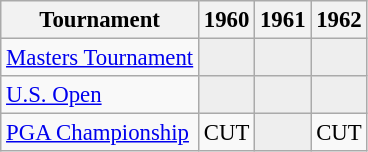<table class="wikitable" style="font-size:95%;text-align:center;">
<tr>
<th>Tournament</th>
<th>1960</th>
<th>1961</th>
<th>1962</th>
</tr>
<tr>
<td align=left><a href='#'>Masters Tournament</a></td>
<td style="background:#eeeeee;"></td>
<td style="background:#eeeeee;"></td>
<td style="background:#eeeeee;"></td>
</tr>
<tr>
<td align=left><a href='#'>U.S. Open</a></td>
<td style="background:#eeeeee;"></td>
<td style="background:#eeeeee;"></td>
<td style="background:#eeeeee;"></td>
</tr>
<tr>
<td align=left><a href='#'>PGA Championship</a></td>
<td>CUT</td>
<td style="background:#eeeeee;"></td>
<td>CUT</td>
</tr>
</table>
